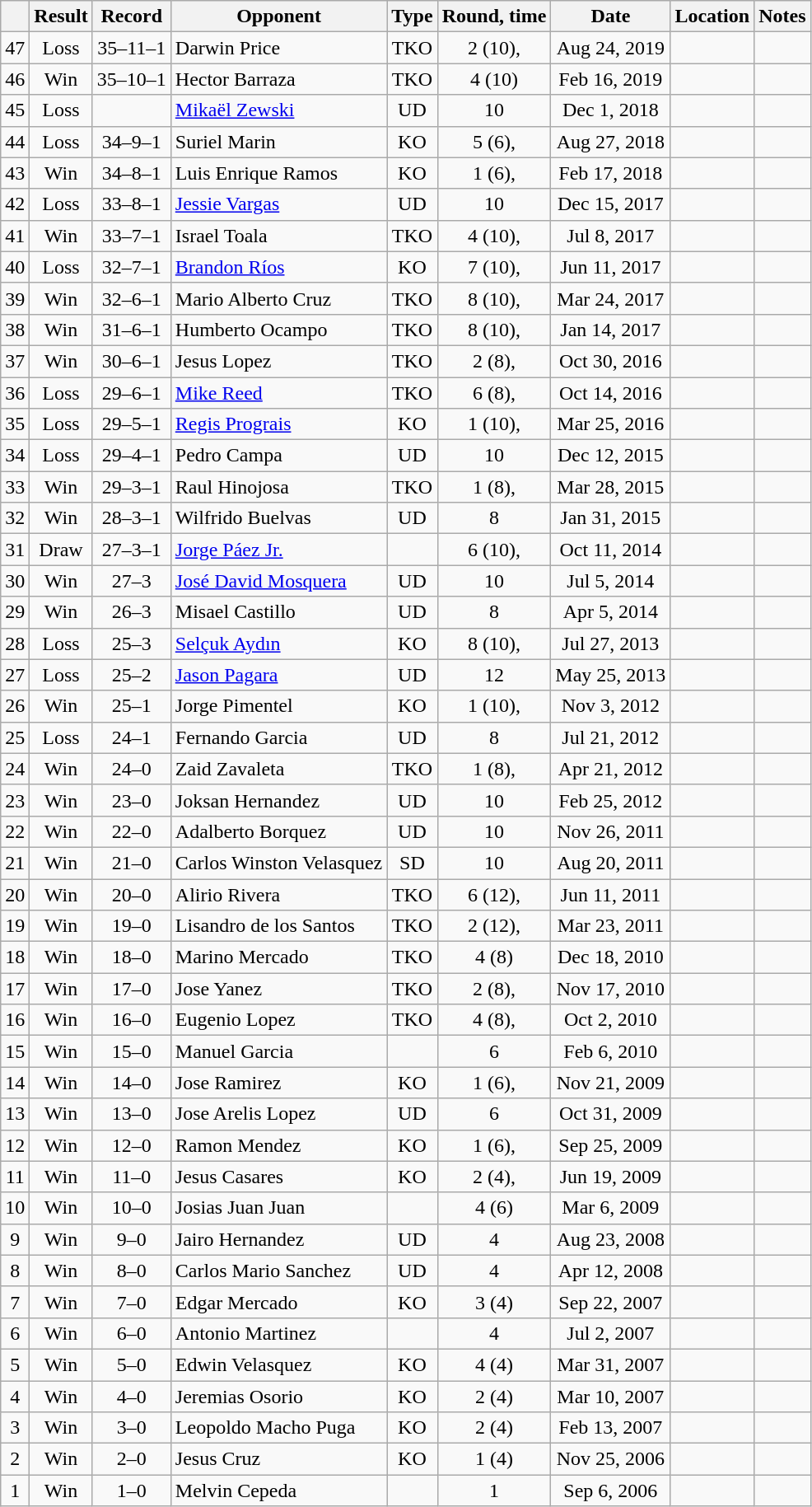<table class="wikitable" style="text-align:center">
<tr>
<th></th>
<th>Result</th>
<th>Record</th>
<th>Opponent</th>
<th>Type</th>
<th>Round, time</th>
<th>Date</th>
<th>Location</th>
<th>Notes</th>
</tr>
<tr>
<td>47</td>
<td>Loss</td>
<td>35–11–1</td>
<td style="text-align:left;">Darwin Price</td>
<td>TKO</td>
<td>2 (10), </td>
<td>Aug 24, 2019</td>
<td style="text-align:left;"></td>
<td></td>
</tr>
<tr>
<td>46</td>
<td>Win</td>
<td>35–10–1</td>
<td style="text-align:left;">Hector Barraza</td>
<td>TKO</td>
<td>4 (10)</td>
<td>Feb 16, 2019</td>
<td style="text-align:left;"></td>
<td></td>
</tr>
<tr>
<td>45</td>
<td>Loss</td>
<td></td>
<td style="text-align:left;"><a href='#'>Mikaël Zewski</a></td>
<td>UD</td>
<td>10</td>
<td>Dec 1, 2018</td>
<td style="text-align:left;"></td>
<td style="text-align:left;"></td>
</tr>
<tr>
<td>44</td>
<td>Loss</td>
<td>34–9–1</td>
<td style="text-align:left;">Suriel Marin</td>
<td>KO</td>
<td>5 (6), </td>
<td>Aug 27, 2018</td>
<td style="text-align:left;"></td>
<td></td>
</tr>
<tr>
<td>43</td>
<td>Win</td>
<td>34–8–1</td>
<td style="text-align:left;">Luis Enrique Ramos</td>
<td>KO</td>
<td>1 (6), </td>
<td>Feb 17, 2018</td>
<td style="text-align:left;"></td>
<td></td>
</tr>
<tr>
<td>42</td>
<td>Loss</td>
<td>33–8–1</td>
<td style="text-align:left;"><a href='#'>Jessie Vargas</a></td>
<td>UD</td>
<td>10</td>
<td>Dec 15, 2017</td>
<td style="text-align:left;"></td>
<td></td>
</tr>
<tr>
<td>41</td>
<td>Win</td>
<td>33–7–1</td>
<td style="text-align:left;">Israel Toala</td>
<td>TKO</td>
<td>4 (10), </td>
<td>Jul 8, 2017</td>
<td style="text-align:left;"></td>
<td></td>
</tr>
<tr>
<td>40</td>
<td>Loss</td>
<td>32–7–1</td>
<td style="text-align:left;"><a href='#'>Brandon Ríos</a></td>
<td>KO</td>
<td>7 (10), </td>
<td>Jun 11, 2017</td>
<td style="text-align:left;"></td>
<td></td>
</tr>
<tr>
<td>39</td>
<td>Win</td>
<td>32–6–1</td>
<td style="text-align:left;">Mario Alberto Cruz</td>
<td>TKO</td>
<td>8 (10), </td>
<td>Mar 24, 2017</td>
<td style="text-align:left;"></td>
<td></td>
</tr>
<tr>
<td>38</td>
<td>Win</td>
<td>31–6–1</td>
<td style="text-align:left;">Humberto Ocampo</td>
<td>TKO</td>
<td>8 (10), </td>
<td>Jan 14, 2017</td>
<td style="text-align:left;"></td>
<td></td>
</tr>
<tr>
<td>37</td>
<td>Win</td>
<td>30–6–1</td>
<td style="text-align:left;">Jesus Lopez</td>
<td>TKO</td>
<td>2 (8), </td>
<td>Oct 30, 2016</td>
<td style="text-align:left;"></td>
<td></td>
</tr>
<tr>
<td>36</td>
<td>Loss</td>
<td>29–6–1</td>
<td style="text-align:left;"><a href='#'>Mike Reed</a></td>
<td>TKO</td>
<td>6 (8), </td>
<td>Oct 14, 2016</td>
<td style="text-align:left;"></td>
<td></td>
</tr>
<tr>
<td>35</td>
<td>Loss</td>
<td>29–5–1</td>
<td style="text-align:left;"><a href='#'>Regis Prograis</a></td>
<td>KO</td>
<td>1 (10), </td>
<td>Mar 25, 2016</td>
<td style="text-align:left;"></td>
<td></td>
</tr>
<tr>
<td>34</td>
<td>Loss</td>
<td>29–4–1</td>
<td style="text-align:left;">Pedro Campa</td>
<td>UD</td>
<td>10</td>
<td>Dec 12, 2015</td>
<td style="text-align:left;"></td>
<td></td>
</tr>
<tr>
<td>33</td>
<td>Win</td>
<td>29–3–1</td>
<td style="text-align:left;">Raul Hinojosa</td>
<td>TKO</td>
<td>1 (8), </td>
<td>Mar 28, 2015</td>
<td style="text-align:left;"></td>
<td></td>
</tr>
<tr>
<td>32</td>
<td>Win</td>
<td>28–3–1</td>
<td style="text-align:left;">Wilfrido Buelvas</td>
<td>UD</td>
<td>8</td>
<td>Jan 31, 2015</td>
<td style="text-align:left;"></td>
<td></td>
</tr>
<tr>
<td>31</td>
<td>Draw</td>
<td>27–3–1</td>
<td style="text-align:left;"><a href='#'>Jorge Páez Jr.</a></td>
<td></td>
<td>6 (10), </td>
<td>Oct 11, 2014</td>
<td style="text-align:left;"></td>
<td></td>
</tr>
<tr>
<td>30</td>
<td>Win</td>
<td>27–3</td>
<td style="text-align:left;"><a href='#'>José David Mosquera</a></td>
<td>UD</td>
<td>10</td>
<td>Jul 5, 2014</td>
<td style="text-align:left;"></td>
<td></td>
</tr>
<tr>
<td>29</td>
<td>Win</td>
<td>26–3</td>
<td style="text-align:left;">Misael Castillo</td>
<td>UD</td>
<td>8</td>
<td>Apr 5, 2014</td>
<td style="text-align:left;"></td>
<td></td>
</tr>
<tr>
<td>28</td>
<td>Loss</td>
<td>25–3</td>
<td style="text-align:left;"><a href='#'>Selçuk Aydın</a></td>
<td>KO</td>
<td>8 (10), </td>
<td>Jul 27, 2013</td>
<td style="text-align:left;"></td>
<td></td>
</tr>
<tr>
<td>27</td>
<td>Loss</td>
<td>25–2</td>
<td style="text-align:left;"><a href='#'>Jason Pagara</a></td>
<td>UD</td>
<td>12</td>
<td>May 25, 2013</td>
<td style="text-align:left;"></td>
<td style="text-align:left;"></td>
</tr>
<tr>
<td>26</td>
<td>Win</td>
<td>25–1</td>
<td style="text-align:left;">Jorge Pimentel</td>
<td>KO</td>
<td>1 (10), </td>
<td>Nov 3, 2012</td>
<td style="text-align:left;"></td>
<td></td>
</tr>
<tr>
<td>25</td>
<td>Loss</td>
<td>24–1</td>
<td style="text-align:left;">Fernando Garcia</td>
<td>UD</td>
<td>8</td>
<td>Jul 21, 2012</td>
<td style="text-align:left;"></td>
<td></td>
</tr>
<tr>
<td>24</td>
<td>Win</td>
<td>24–0</td>
<td style="text-align:left;">Zaid Zavaleta</td>
<td>TKO</td>
<td>1 (8), </td>
<td>Apr 21, 2012</td>
<td style="text-align:left;"></td>
<td></td>
</tr>
<tr>
<td>23</td>
<td>Win</td>
<td>23–0</td>
<td style="text-align:left;">Joksan Hernandez</td>
<td>UD</td>
<td>10</td>
<td>Feb 25, 2012</td>
<td style="text-align:left;"></td>
<td></td>
</tr>
<tr>
<td>22</td>
<td>Win</td>
<td>22–0</td>
<td style="text-align:left;">Adalberto Borquez</td>
<td>UD</td>
<td>10</td>
<td>Nov 26, 2011</td>
<td style="text-align:left;"></td>
<td></td>
</tr>
<tr>
<td>21</td>
<td>Win</td>
<td>21–0</td>
<td style="text-align:left;">Carlos Winston Velasquez</td>
<td>SD</td>
<td>10</td>
<td>Aug 20, 2011</td>
<td style="text-align:left;"></td>
<td></td>
</tr>
<tr>
<td>20</td>
<td>Win</td>
<td>20–0</td>
<td style="text-align:left;">Alirio Rivera</td>
<td>TKO</td>
<td>6 (12), </td>
<td>Jun 11, 2011</td>
<td style="text-align:left;"></td>
<td></td>
</tr>
<tr>
<td>19</td>
<td>Win</td>
<td>19–0</td>
<td style="text-align:left;">Lisandro de los Santos</td>
<td>TKO</td>
<td>2 (12), </td>
<td>Mar 23, 2011</td>
<td style="text-align:left;"></td>
<td></td>
</tr>
<tr>
<td>18</td>
<td>Win</td>
<td>18–0</td>
<td style="text-align:left;">Marino Mercado</td>
<td>TKO</td>
<td>4 (8)</td>
<td>Dec 18, 2010</td>
<td style="text-align:left;"></td>
<td></td>
</tr>
<tr>
<td>17</td>
<td>Win</td>
<td>17–0</td>
<td style="text-align:left;">Jose Yanez</td>
<td>TKO</td>
<td>2 (8), </td>
<td>Nov 17, 2010</td>
<td style="text-align:left;"></td>
<td></td>
</tr>
<tr>
<td>16</td>
<td>Win</td>
<td>16–0</td>
<td style="text-align:left;">Eugenio Lopez</td>
<td>TKO</td>
<td>4 (8), </td>
<td>Oct 2, 2010</td>
<td style="text-align:left;"></td>
<td></td>
</tr>
<tr>
<td>15</td>
<td>Win</td>
<td>15–0</td>
<td style="text-align:left;">Manuel Garcia</td>
<td></td>
<td>6</td>
<td>Feb 6, 2010</td>
<td style="text-align:left;"></td>
<td></td>
</tr>
<tr>
<td>14</td>
<td>Win</td>
<td>14–0</td>
<td style="text-align:left;">Jose Ramirez</td>
<td>KO</td>
<td>1 (6), </td>
<td>Nov 21, 2009</td>
<td style="text-align:left;"></td>
<td></td>
</tr>
<tr>
<td>13</td>
<td>Win</td>
<td>13–0</td>
<td style="text-align:left;">Jose Arelis Lopez</td>
<td>UD</td>
<td>6</td>
<td>Oct 31, 2009</td>
<td style="text-align:left;"></td>
<td></td>
</tr>
<tr>
<td>12</td>
<td>Win</td>
<td>12–0</td>
<td style="text-align:left;">Ramon Mendez</td>
<td>KO</td>
<td>1 (6), </td>
<td>Sep 25, 2009</td>
<td style="text-align:left;"></td>
<td></td>
</tr>
<tr>
<td>11</td>
<td>Win</td>
<td>11–0</td>
<td style="text-align:left;">Jesus Casares</td>
<td>KO</td>
<td>2 (4), </td>
<td>Jun 19, 2009</td>
<td style="text-align:left;"></td>
<td></td>
</tr>
<tr>
<td>10</td>
<td>Win</td>
<td>10–0</td>
<td style="text-align:left;">Josias Juan Juan</td>
<td></td>
<td>4 (6)</td>
<td>Mar 6, 2009</td>
<td style="text-align:left;"></td>
<td></td>
</tr>
<tr>
<td>9</td>
<td>Win</td>
<td>9–0</td>
<td style="text-align:left;">Jairo Hernandez</td>
<td>UD</td>
<td>4</td>
<td>Aug 23, 2008</td>
<td style="text-align:left;"></td>
<td></td>
</tr>
<tr>
<td>8</td>
<td>Win</td>
<td>8–0</td>
<td style="text-align:left;">Carlos Mario Sanchez</td>
<td>UD</td>
<td>4</td>
<td>Apr 12, 2008</td>
<td style="text-align:left;"></td>
<td></td>
</tr>
<tr>
<td>7</td>
<td>Win</td>
<td>7–0</td>
<td style="text-align:left;">Edgar Mercado</td>
<td>KO</td>
<td>3 (4)</td>
<td>Sep 22, 2007</td>
<td style="text-align:left;"></td>
<td></td>
</tr>
<tr>
<td>6</td>
<td>Win</td>
<td>6–0</td>
<td style="text-align:left;">Antonio Martinez</td>
<td></td>
<td>4</td>
<td>Jul 2, 2007</td>
<td style="text-align:left;"></td>
<td></td>
</tr>
<tr>
<td>5</td>
<td>Win</td>
<td>5–0</td>
<td style="text-align:left;">Edwin Velasquez</td>
<td>KO</td>
<td>4 (4)</td>
<td>Mar 31, 2007</td>
<td style="text-align:left;"></td>
<td></td>
</tr>
<tr>
<td>4</td>
<td>Win</td>
<td>4–0</td>
<td style="text-align:left;">Jeremias Osorio</td>
<td>KO</td>
<td>2 (4)</td>
<td>Mar 10, 2007</td>
<td style="text-align:left;"></td>
<td></td>
</tr>
<tr>
<td>3</td>
<td>Win</td>
<td>3–0</td>
<td style="text-align:left;">Leopoldo Macho Puga</td>
<td>KO</td>
<td>2 (4)</td>
<td>Feb 13, 2007</td>
<td style="text-align:left;"></td>
<td></td>
</tr>
<tr>
<td>2</td>
<td>Win</td>
<td>2–0</td>
<td style="text-align:left;">Jesus Cruz</td>
<td>KO</td>
<td>1 (4)</td>
<td>Nov 25, 2006</td>
<td style="text-align:left;"></td>
<td></td>
</tr>
<tr>
<td>1</td>
<td>Win</td>
<td>1–0</td>
<td style="text-align:left;">Melvin Cepeda</td>
<td></td>
<td>1</td>
<td>Sep 6, 2006</td>
<td style="text-align:left;"></td>
<td></td>
</tr>
</table>
